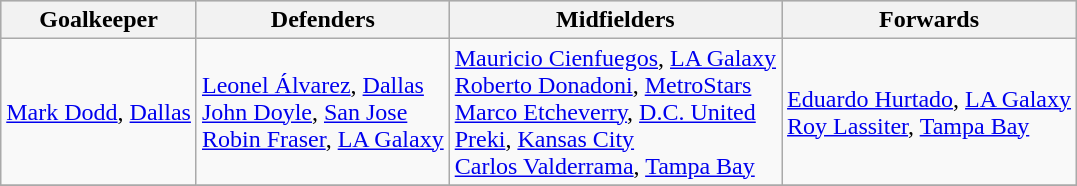<table class="wikitable">
<tr style="background:#cccccc;">
<th>Goalkeeper</th>
<th>Defenders</th>
<th>Midfielders</th>
<th>Forwards</th>
</tr>
<tr>
<td> <a href='#'>Mark Dodd</a>, <a href='#'>Dallas</a></td>
<td> <a href='#'>Leonel Álvarez</a>, <a href='#'>Dallas</a><br> <a href='#'>John Doyle</a>, <a href='#'>San Jose</a><br> <a href='#'>Robin Fraser</a>, <a href='#'>LA Galaxy</a></td>
<td> <a href='#'>Mauricio Cienfuegos</a>, <a href='#'>LA Galaxy</a><br> <a href='#'>Roberto Donadoni</a>, <a href='#'>MetroStars</a><br> <a href='#'>Marco Etcheverry</a>, <a href='#'>D.C. United</a><br> <a href='#'>Preki</a>, <a href='#'>Kansas City</a><br> <a href='#'>Carlos Valderrama</a>, <a href='#'>Tampa Bay</a></td>
<td> <a href='#'>Eduardo Hurtado</a>, <a href='#'>LA Galaxy</a><br> <a href='#'>Roy Lassiter</a>, <a href='#'>Tampa Bay</a></td>
</tr>
<tr style="background:#f4f4f4;">
</tr>
</table>
